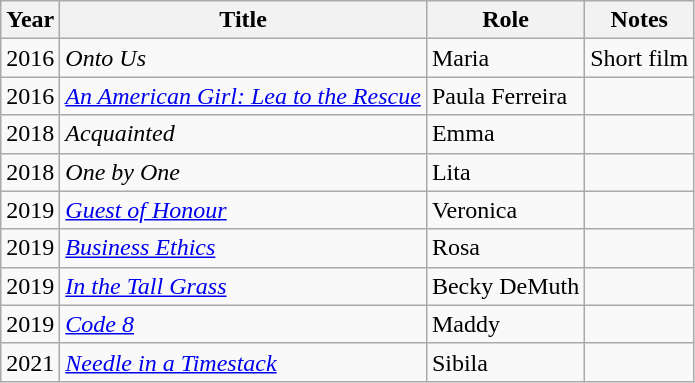<table class="wikitable sortable">
<tr>
<th scope="col">Year</th>
<th scope="col">Title</th>
<th scope="col">Role</th>
<th scope="col" class="unsortable">Notes</th>
</tr>
<tr>
<td>2016</td>
<td><em>Onto Us</em></td>
<td>Maria</td>
<td>Short film</td>
</tr>
<tr>
<td>2016</td>
<td><em><a href='#'>An American Girl: Lea to the Rescue</a></em></td>
<td>Paula Ferreira</td>
<td></td>
</tr>
<tr>
<td>2018</td>
<td><em>Acquainted</em></td>
<td>Emma</td>
<td></td>
</tr>
<tr>
<td>2018</td>
<td><em>One by One</em></td>
<td>Lita</td>
<td></td>
</tr>
<tr>
<td>2019</td>
<td><em><a href='#'>Guest of Honour</a></em></td>
<td>Veronica</td>
<td></td>
</tr>
<tr>
<td>2019</td>
<td><em><a href='#'>Business Ethics</a></em></td>
<td>Rosa</td>
<td></td>
</tr>
<tr>
<td>2019</td>
<td><em><a href='#'>In the Tall Grass</a></em></td>
<td>Becky DeMuth</td>
<td></td>
</tr>
<tr>
<td>2019</td>
<td><em><a href='#'>Code 8</a></em></td>
<td>Maddy</td>
<td></td>
</tr>
<tr>
<td>2021</td>
<td><em><a href='#'>Needle in a Timestack</a></em></td>
<td>Sibila</td>
<td></td>
</tr>
</table>
